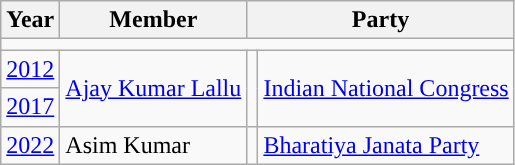<table class="wikitable">
<tr>
<th>Year</th>
<th>Member</th>
<th colspan="2">Party</th>
</tr>
<tr>
<td colspan="4"></td>
</tr>
<tr>
<td><a href='#'>2012</a></td>
<td rowspan="2"><a href='#'>Ajay Kumar Lallu</a></td>
<td rowspan="2" style="background-color: "></td>
<td rowspan="2"><a href='#'>Indian National Congress</a></td>
</tr>
<tr>
<td><a href='#'>2017</a></td>
</tr>
<tr>
<td><a href='#'>2022</a></td>
<td>Asim Kumar</td>
<td style="background-color: "></td>
<td><a href='#'>Bharatiya Janata Party</a></td>
</tr>
</table>
